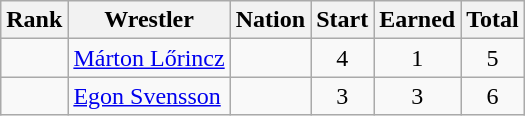<table class="wikitable sortable" style="text-align:center;">
<tr>
<th>Rank</th>
<th>Wrestler</th>
<th>Nation</th>
<th>Start</th>
<th>Earned</th>
<th>Total</th>
</tr>
<tr>
<td></td>
<td align=left><a href='#'>Márton Lőrincz</a></td>
<td align=left></td>
<td>4</td>
<td>1</td>
<td>5</td>
</tr>
<tr>
<td></td>
<td align=left><a href='#'>Egon Svensson</a></td>
<td align=left></td>
<td>3</td>
<td>3</td>
<td>6</td>
</tr>
</table>
